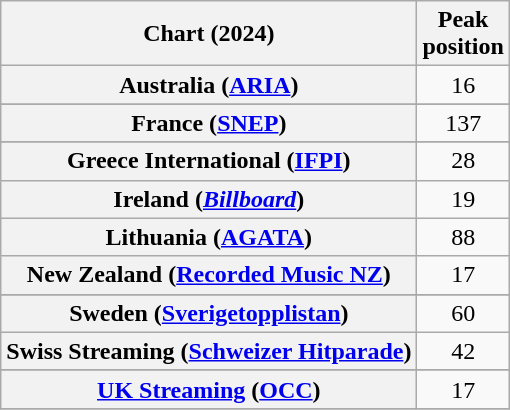<table class="wikitable sortable plainrowheaders" style="text-align:center">
<tr>
<th scope="col">Chart (2024)</th>
<th scope="col">Peak<br>position</th>
</tr>
<tr>
<th scope="row">Australia (<a href='#'>ARIA</a>)</th>
<td>16</td>
</tr>
<tr>
</tr>
<tr>
<th scope="row">France (<a href='#'>SNEP</a>)</th>
<td>137</td>
</tr>
<tr>
</tr>
<tr>
<th scope="row">Greece International (<a href='#'>IFPI</a>)</th>
<td>28</td>
</tr>
<tr>
<th scope="row">Ireland (<em><a href='#'>Billboard</a></em>)</th>
<td>19</td>
</tr>
<tr>
<th scope="row">Lithuania (<a href='#'>AGATA</a>)</th>
<td>88</td>
</tr>
<tr>
<th scope="row">New Zealand (<a href='#'>Recorded Music NZ</a>)</th>
<td>17</td>
</tr>
<tr>
</tr>
<tr>
</tr>
<tr>
</tr>
<tr>
<th scope="row">Sweden (<a href='#'>Sverigetopplistan</a>)</th>
<td>60</td>
</tr>
<tr>
<th scope="row">Swiss Streaming (<a href='#'>Schweizer Hitparade</a>)</th>
<td>42</td>
</tr>
<tr>
</tr>
<tr>
<th scope="row"><a href='#'>UK Streaming</a> (<a href='#'>OCC</a>)</th>
<td>17</td>
</tr>
<tr>
</tr>
</table>
